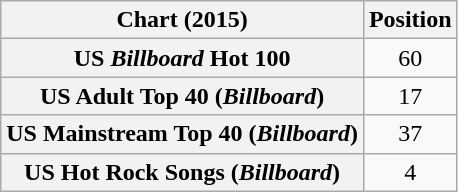<table class="wikitable sortable plainrowheaders" style="text-align:center">
<tr>
<th scope="col">Chart (2015)</th>
<th scope="col">Position</th>
</tr>
<tr>
<th scope="row">US <em>Billboard</em> Hot 100</th>
<td style="text-align:center;">60</td>
</tr>
<tr>
<th scope="row">US Adult Top 40 (<em>Billboard</em>)</th>
<td style="text-align:center;">17</td>
</tr>
<tr>
<th scope="row">US Mainstream Top 40 (<em>Billboard</em>)</th>
<td style="text-align:center;">37</td>
</tr>
<tr>
<th scope="row">US Hot Rock Songs (<em>Billboard</em>)</th>
<td style="text-align:center;">4</td>
</tr>
</table>
